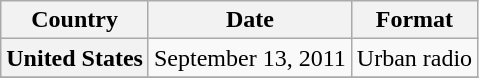<table class="wikitable plainrowheaders">
<tr>
<th scope="col">Country</th>
<th scope="col">Date</th>
<th scope="col">Format</th>
</tr>
<tr>
<th scope="row">United States</th>
<td>September 13, 2011</td>
<td>Urban radio</td>
</tr>
<tr>
</tr>
</table>
